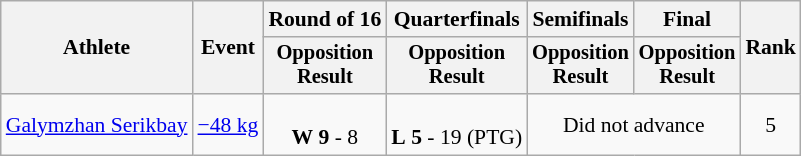<table class="wikitable" style="font-size:90%;">
<tr>
<th rowspan=2>Athlete</th>
<th rowspan=2>Event</th>
<th>Round of 16</th>
<th>Quarterfinals</th>
<th>Semifinals</th>
<th>Final</th>
<th rowspan=2>Rank</th>
</tr>
<tr style="font-size:95%">
<th>Opposition<br>Result</th>
<th>Opposition<br>Result</th>
<th>Opposition<br>Result</th>
<th>Opposition<br>Result</th>
</tr>
<tr align=center>
<td align=left><a href='#'>Galymzhan Serikbay</a></td>
<td align=left><a href='#'>−48 kg</a></td>
<td><br><strong>W</strong> <strong>9</strong> - 8</td>
<td><br><strong>L</strong> <strong>5</strong> - 19 (PTG)</td>
<td colspan=2>Did not advance</td>
<td>5</td>
</tr>
</table>
